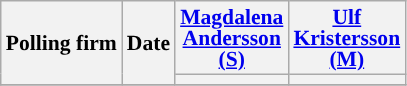<table class="wikitable sortable" style="text-align:center;font-size:90%;line-height:14px;">
<tr style="height:40px;">
<th rowspan="2">Polling firm</th>
<th rowspan="2">Date</th>
<th class="sortable" style="width:40px;"><a href='#'>Magdalena Andersson (S)</a></th>
<th class="sortable" style="width:40px;"><a href='#'>Ulf Kristersson (M)</a></th>
</tr>
<tr>
<th style="background:"></th>
<th style="background:"></th>
</tr>
<tr>
</tr>
</table>
